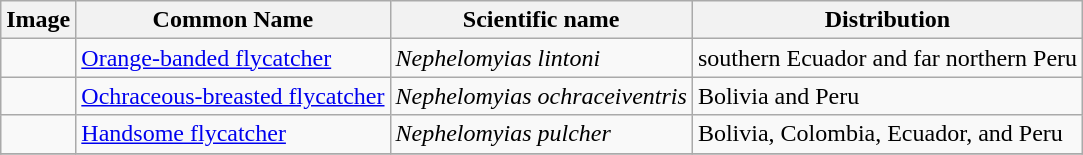<table class="wikitable">
<tr>
<th>Image</th>
<th>Common Name</th>
<th>Scientific name</th>
<th>Distribution</th>
</tr>
<tr>
<td></td>
<td><a href='#'>Orange-banded flycatcher</a></td>
<td><em>Nephelomyias lintoni</em></td>
<td>southern Ecuador and far northern Peru</td>
</tr>
<tr>
<td></td>
<td><a href='#'>Ochraceous-breasted flycatcher</a></td>
<td><em>Nephelomyias ochraceiventris</em></td>
<td>Bolivia and Peru</td>
</tr>
<tr>
<td></td>
<td><a href='#'>Handsome flycatcher</a></td>
<td><em>Nephelomyias pulcher</em></td>
<td>Bolivia, Colombia, Ecuador, and Peru</td>
</tr>
<tr>
</tr>
</table>
